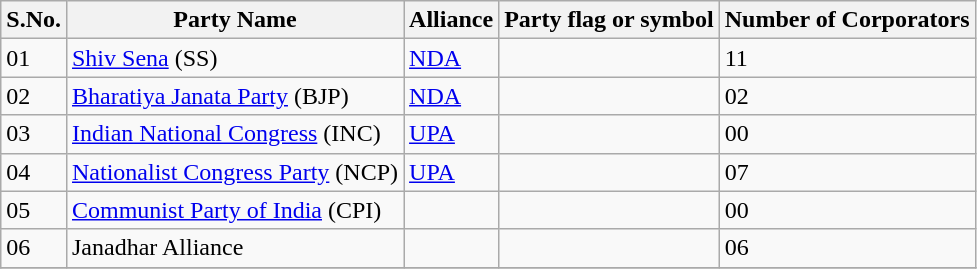<table class="sortable wikitable">
<tr>
<th>S.No.</th>
<th>Party Name</th>
<th>Alliance</th>
<th>Party flag or symbol</th>
<th>Number of Corporators</th>
</tr>
<tr>
<td>01</td>
<td><a href='#'>Shiv Sena</a> (SS)</td>
<td><a href='#'>NDA</a></td>
<td></td>
<td>11</td>
</tr>
<tr>
<td>02</td>
<td><a href='#'>Bharatiya Janata Party</a> (BJP)</td>
<td><a href='#'>NDA</a></td>
<td></td>
<td>02</td>
</tr>
<tr>
<td>03</td>
<td><a href='#'>Indian National Congress</a> (INC)</td>
<td><a href='#'>UPA</a></td>
<td></td>
<td>00</td>
</tr>
<tr>
<td>04</td>
<td><a href='#'>Nationalist Congress Party</a> (NCP)</td>
<td><a href='#'>UPA</a></td>
<td></td>
<td>07</td>
</tr>
<tr>
<td>05</td>
<td><a href='#'>Communist Party of India</a> (CPI)</td>
<td></td>
<td></td>
<td>00</td>
</tr>
<tr>
<td>06</td>
<td>Janadhar Alliance</td>
<td></td>
<td></td>
<td>06</td>
</tr>
<tr>
</tr>
</table>
